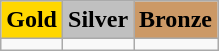<table class=wikitable>
<tr>
<td align=center bgcolor=gold> <strong>Gold</strong></td>
<td align=center bgcolor=silver> <strong>Silver</strong></td>
<td align=center bgcolor=cc9966> <strong>Bronze</strong></td>
</tr>
<tr>
<td></td>
<td></td>
<td></td>
</tr>
</table>
